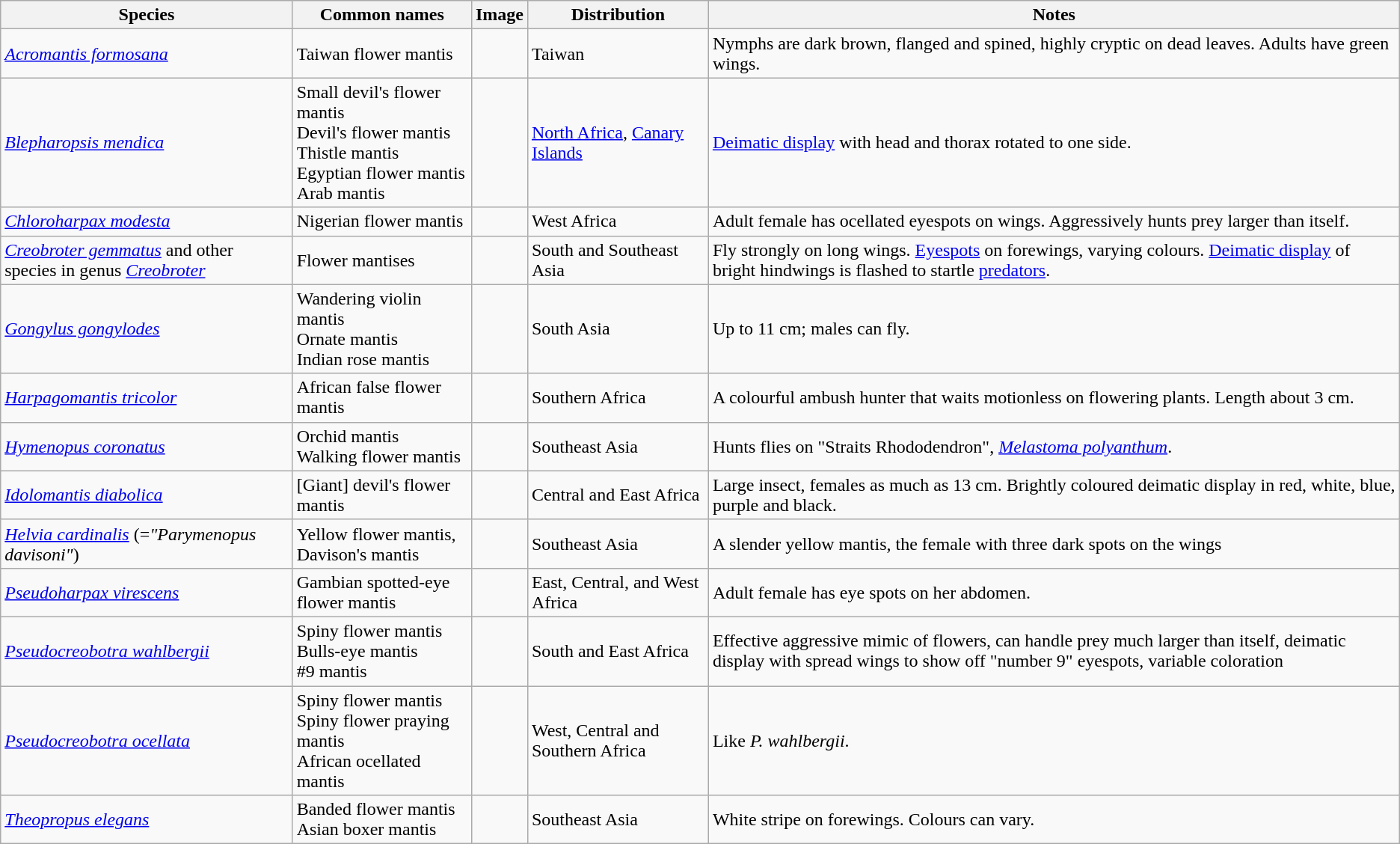<table class="wikitable sortable" border="1">
<tr>
<th>Species</th>
<th>Common names</th>
<th>Image</th>
<th>Distribution</th>
<th>Notes</th>
</tr>
<tr>
<td><em><a href='#'>Acromantis formosana</a></em></td>
<td>Taiwan flower mantis</td>
<td></td>
<td>Taiwan</td>
<td>Nymphs are dark brown, flanged and spined, highly cryptic on dead leaves. Adults have green wings.</td>
</tr>
<tr>
<td><em><a href='#'>Blepharopsis mendica</a></em></td>
<td>Small devil's flower mantis<br>Devil's flower mantis<br>Thistle mantis<br>Egyptian flower mantis<br>Arab mantis</td>
<td></td>
<td><a href='#'>North Africa</a>, <a href='#'>Canary Islands</a></td>
<td><a href='#'>Deimatic display</a> with head and thorax rotated to one side.</td>
</tr>
<tr>
<td><em><a href='#'>Chloroharpax modesta</a></em></td>
<td>Nigerian flower mantis</td>
<td></td>
<td>West Africa</td>
<td>Adult female has ocellated eyespots on wings. Aggressively hunts prey larger than itself.</td>
</tr>
<tr>
<td><em><a href='#'>Creobroter gemmatus</a></em> and other species in genus <em><a href='#'>Creobroter</a></em></td>
<td>Flower mantises</td>
<td></td>
<td>South and Southeast Asia</td>
<td>Fly strongly on long wings. <a href='#'>Eyespots</a> on forewings, varying colours. <a href='#'>Deimatic display</a> of bright hindwings is flashed to startle <a href='#'>predators</a>.</td>
</tr>
<tr>
<td><em><a href='#'>Gongylus gongylodes</a></em></td>
<td>Wandering violin mantis<br>Ornate mantis<br>Indian rose mantis</td>
<td></td>
<td>South Asia</td>
<td>Up to 11 cm; males can fly.</td>
</tr>
<tr>
<td><em><a href='#'>Harpagomantis tricolor</a></em></td>
<td>African false flower mantis</td>
<td></td>
<td>Southern Africa</td>
<td>A colourful ambush hunter that waits motionless on flowering plants. Length about 3 cm.</td>
</tr>
<tr>
<td><em><a href='#'>Hymenopus coronatus</a></em></td>
<td>Orchid mantis<br>Walking flower mantis</td>
<td></td>
<td>Southeast Asia</td>
<td>Hunts flies on "Straits Rhododendron", <em><a href='#'>Melastoma polyanthum</a></em>.</td>
</tr>
<tr>
<td><em><a href='#'>Idolomantis diabolica</a></em></td>
<td>[Giant] devil's flower mantis</td>
<td></td>
<td>Central and East Africa</td>
<td>Large insect, females as much as 13 cm. Brightly coloured deimatic display in red, white, blue, purple and black.</td>
</tr>
<tr>
<td><em><a href='#'>Helvia cardinalis</a></em> (=<em>"Parymenopus davisoni"</em>)</td>
<td>Yellow flower mantis,<br>Davison's mantis</td>
<td>    </td>
<td>Southeast Asia</td>
<td>A slender yellow mantis, the female with three dark spots on the wings</td>
</tr>
<tr>
<td><em><a href='#'>Pseudoharpax virescens</a></em></td>
<td>Gambian spotted-eye flower mantis</td>
<td></td>
<td>East, Central, and West Africa</td>
<td>Adult female has eye spots on her abdomen.</td>
</tr>
<tr>
<td><em><a href='#'>Pseudocreobotra wahlbergii</a></em></td>
<td>Spiny flower mantis<br>Bulls-eye mantis<br>#9 mantis</td>
<td></td>
<td>South and East Africa</td>
<td>Effective aggressive mimic of flowers, can handle prey much larger than itself, deimatic display with spread wings to show off "number 9" eyespots, variable coloration</td>
</tr>
<tr>
<td><em><a href='#'>Pseudocreobotra ocellata</a></em></td>
<td>Spiny flower mantis<br>Spiny flower praying mantis<br>African ocellated mantis</td>
<td></td>
<td>West, Central and Southern Africa</td>
<td>Like <em>P. wahlbergii</em>.</td>
</tr>
<tr>
<td><em><a href='#'>Theopropus elegans</a></em></td>
<td>Banded flower mantis<br>Asian boxer mantis</td>
<td></td>
<td>Southeast Asia</td>
<td>White stripe on forewings. Colours can vary.</td>
</tr>
</table>
